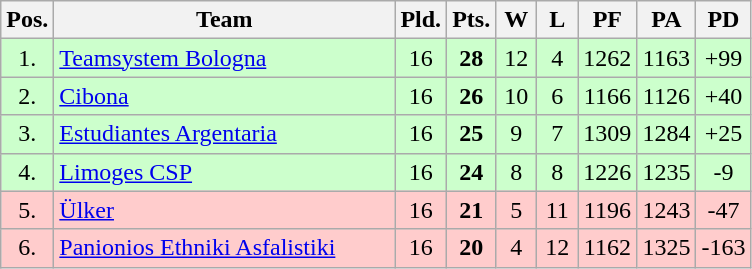<table class="wikitable" style="text-align:center">
<tr>
<th width=15>Pos.</th>
<th width=220>Team</th>
<th width=20>Pld.</th>
<th width=20>Pts.</th>
<th width=20>W</th>
<th width=20>L</th>
<th width=20>PF</th>
<th width=20>PA</th>
<th width=20>PD</th>
</tr>
<tr style="background: #ccffcc;">
<td>1.</td>
<td align=left> <a href='#'>Teamsystem Bologna</a></td>
<td>16</td>
<td><strong>28</strong></td>
<td>12</td>
<td>4</td>
<td>1262</td>
<td>1163</td>
<td>+99</td>
</tr>
<tr style="background: #ccffcc;">
<td>2.</td>
<td align=left> <a href='#'>Cibona</a></td>
<td>16</td>
<td><strong>26</strong></td>
<td>10</td>
<td>6</td>
<td>1166</td>
<td>1126</td>
<td>+40</td>
</tr>
<tr style="background: #ccffcc;">
<td>3.</td>
<td align=left> <a href='#'>Estudiantes Argentaria</a></td>
<td>16</td>
<td><strong>25</strong></td>
<td>9</td>
<td>7</td>
<td>1309</td>
<td>1284</td>
<td>+25</td>
</tr>
<tr bgcolor="#ccffcc">
<td>4.</td>
<td align=left> <a href='#'>Limoges CSP</a></td>
<td>16</td>
<td><strong>24</strong></td>
<td>8</td>
<td>8</td>
<td>1226</td>
<td>1235</td>
<td>-9</td>
</tr>
<tr style="background: #ffcccc;">
<td>5.</td>
<td align=left> <a href='#'>Ülker</a></td>
<td>16</td>
<td><strong>21</strong></td>
<td>5</td>
<td>11</td>
<td>1196</td>
<td>1243</td>
<td>-47</td>
</tr>
<tr style="background: #ffcccc;">
<td>6.</td>
<td align=left> <a href='#'>Panionios Ethniki Asfalistiki</a></td>
<td>16</td>
<td><strong>20</strong></td>
<td>4</td>
<td>12</td>
<td>1162</td>
<td>1325</td>
<td>-163</td>
</tr>
</table>
